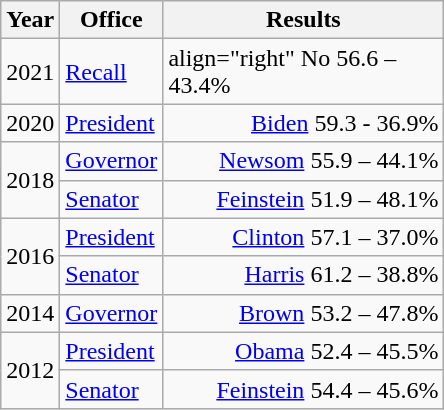<table class=wikitable>
<tr>
<th width="30">Year</th>
<th width="60">Office</th>
<th width="180">Results</th>
</tr>
<tr>
<td>2021</td>
<td><a href='#'>Recall</a></td>
<td>align="right"  No 56.6 – 43.4%</td>
</tr>
<tr>
<td rowspan="1">2020</td>
<td><a href='#'>President</a></td>
<td align="right" ><a href='#'>Biden</a> 59.3 - 36.9%</td>
</tr>
<tr>
<td rowspan="2">2018</td>
<td><a href='#'>Governor</a></td>
<td align="right" ><a href='#'>Newsom</a> 55.9 – 44.1%</td>
</tr>
<tr>
<td><a href='#'>Senator</a></td>
<td align="right" ><a href='#'>Feinstein</a> 51.9 – 48.1%</td>
</tr>
<tr>
<td rowspan="2">2016</td>
<td><a href='#'>President</a></td>
<td align="right" ><a href='#'>Clinton</a> 57.1 – 37.0%</td>
</tr>
<tr>
<td><a href='#'>Senator</a></td>
<td align="right" ><a href='#'>Harris</a> 61.2 – 38.8%</td>
</tr>
<tr>
<td>2014</td>
<td><a href='#'>Governor</a></td>
<td align="right" ><a href='#'>Brown</a> 53.2 – 47.8%</td>
</tr>
<tr>
<td rowspan="2">2012</td>
<td><a href='#'>President</a></td>
<td align="right" ><a href='#'>Obama</a> 52.4 – 45.5%</td>
</tr>
<tr>
<td><a href='#'>Senator</a></td>
<td align="right" ><a href='#'>Feinstein</a> 54.4 – 45.6%</td>
</tr>
</table>
